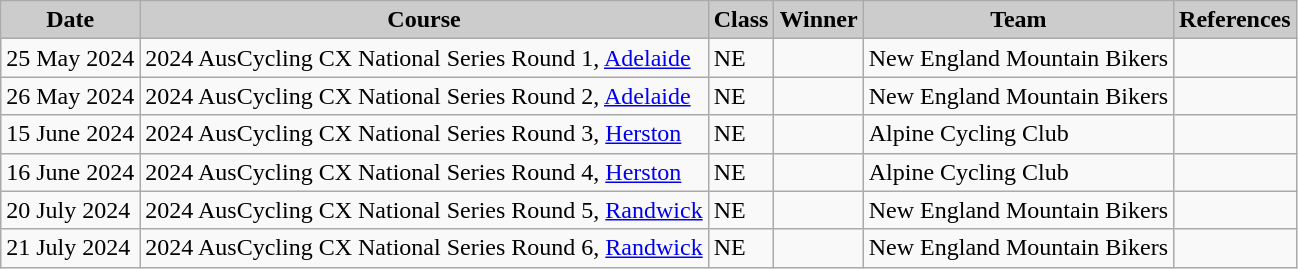<table class="wikitable sortable alternance ">
<tr>
<th scope="col" style="background-color:#CCCCCC;">Date</th>
<th scope="col" style="background-color:#CCCCCC;">Course</th>
<th scope="col" style="background-color:#CCCCCC;">Class</th>
<th scope="col" style="background-color:#CCCCCC;">Winner</th>
<th scope="col" style="background-color:#CCCCCC;">Team</th>
<th scope="col" style="background-color:#CCCCCC;">References</th>
</tr>
<tr>
<td>25 May 2024</td>
<td> 2024 AusCycling CX National Series Round 1, <a href='#'>Adelaide</a></td>
<td>NE</td>
<td></td>
<td>New England Mountain Bikers</td>
<td></td>
</tr>
<tr>
<td>26 May 2024</td>
<td> 2024 AusCycling CX National Series Round 2, <a href='#'>Adelaide</a></td>
<td>NE</td>
<td></td>
<td>New England Mountain Bikers</td>
<td></td>
</tr>
<tr>
<td>15 June 2024</td>
<td> 2024 AusCycling CX National Series Round 3, <a href='#'>Herston</a></td>
<td>NE</td>
<td></td>
<td>Alpine Cycling Club</td>
<td></td>
</tr>
<tr>
<td>16 June 2024</td>
<td> 2024 AusCycling CX National Series Round 4, <a href='#'>Herston</a></td>
<td>NE</td>
<td></td>
<td>Alpine Cycling Club</td>
<td></td>
</tr>
<tr>
<td>20 July 2024</td>
<td> 2024 AusCycling CX National Series Round 5, <a href='#'>Randwick</a></td>
<td>NE</td>
<td></td>
<td>New England Mountain Bikers</td>
<td></td>
</tr>
<tr>
<td>21 July 2024</td>
<td> 2024 AusCycling CX National Series Round 6, <a href='#'>Randwick</a></td>
<td>NE</td>
<td></td>
<td>New England Mountain Bikers</td>
<td></td>
</tr>
</table>
